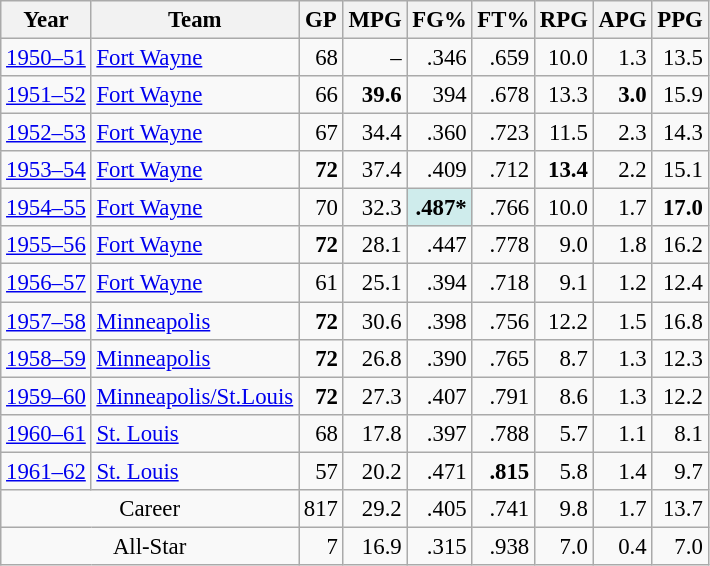<table class="wikitable sortable" style="font-size:95%; text-align:right;">
<tr>
<th>Year</th>
<th>Team</th>
<th>GP</th>
<th>MPG</th>
<th>FG%</th>
<th>FT%</th>
<th>RPG</th>
<th>APG</th>
<th>PPG</th>
</tr>
<tr>
<td style="text-align:left;"><a href='#'>1950–51</a></td>
<td style="text-align:left;"><a href='#'>Fort Wayne</a></td>
<td>68</td>
<td>–</td>
<td>.346</td>
<td>.659</td>
<td>10.0</td>
<td>1.3</td>
<td>13.5</td>
</tr>
<tr>
<td style="text-align:left;"><a href='#'>1951–52</a></td>
<td style="text-align:left;"><a href='#'>Fort Wayne</a></td>
<td>66</td>
<td><strong>39.6</strong></td>
<td>394</td>
<td>.678</td>
<td>13.3</td>
<td><strong>3.0</strong></td>
<td>15.9</td>
</tr>
<tr>
<td style="text-align:left;"><a href='#'>1952–53</a></td>
<td style="text-align:left;"><a href='#'>Fort Wayne</a></td>
<td>67</td>
<td>34.4</td>
<td>.360</td>
<td>.723</td>
<td>11.5</td>
<td>2.3</td>
<td>14.3</td>
</tr>
<tr>
<td style="text-align:left;"><a href='#'>1953–54</a></td>
<td style="text-align:left;"><a href='#'>Fort Wayne</a></td>
<td><strong>72</strong></td>
<td>37.4</td>
<td>.409</td>
<td>.712</td>
<td><strong>13.4</strong></td>
<td>2.2</td>
<td>15.1</td>
</tr>
<tr>
<td style="text-align:left;"><a href='#'>1954–55</a></td>
<td style="text-align:left;"><a href='#'>Fort Wayne</a></td>
<td>70</td>
<td>32.3</td>
<td style="background:#cfecec;"><strong>.487*</strong></td>
<td>.766</td>
<td>10.0</td>
<td>1.7</td>
<td><strong>17.0</strong></td>
</tr>
<tr>
<td style="text-align:left;"><a href='#'>1955–56</a></td>
<td style="text-align:left;"><a href='#'>Fort Wayne</a></td>
<td><strong>72</strong></td>
<td>28.1</td>
<td>.447</td>
<td>.778</td>
<td>9.0</td>
<td>1.8</td>
<td>16.2</td>
</tr>
<tr>
<td style="text-align:left;"><a href='#'>1956–57</a></td>
<td style="text-align:left;"><a href='#'>Fort Wayne</a></td>
<td>61</td>
<td>25.1</td>
<td>.394</td>
<td>.718</td>
<td>9.1</td>
<td>1.2</td>
<td>12.4</td>
</tr>
<tr>
<td style="text-align:left;"><a href='#'>1957–58</a></td>
<td style="text-align:left;"><a href='#'>Minneapolis</a></td>
<td><strong>72</strong></td>
<td>30.6</td>
<td>.398</td>
<td>.756</td>
<td>12.2</td>
<td>1.5</td>
<td>16.8</td>
</tr>
<tr>
<td style="text-align:left;"><a href='#'>1958–59</a></td>
<td style="text-align:left;"><a href='#'>Minneapolis</a></td>
<td><strong>72</strong></td>
<td>26.8</td>
<td>.390</td>
<td>.765</td>
<td>8.7</td>
<td>1.3</td>
<td>12.3</td>
</tr>
<tr>
<td style="text-align:left;"><a href='#'>1959–60</a></td>
<td style="text-align:left;"><a href='#'>Minneapolis/St.Louis</a></td>
<td><strong>72</strong></td>
<td>27.3</td>
<td>.407</td>
<td>.791</td>
<td>8.6</td>
<td>1.3</td>
<td>12.2</td>
</tr>
<tr>
<td style="text-align:left;"><a href='#'>1960–61</a></td>
<td style="text-align:left;"><a href='#'>St. Louis</a></td>
<td>68</td>
<td>17.8</td>
<td>.397</td>
<td>.788</td>
<td>5.7</td>
<td>1.1</td>
<td>8.1</td>
</tr>
<tr>
<td style="text-align:left;"><a href='#'>1961–62</a></td>
<td style="text-align:left;"><a href='#'>St. Louis</a></td>
<td>57</td>
<td>20.2</td>
<td>.471</td>
<td><strong>.815</strong></td>
<td>5.8</td>
<td>1.4</td>
<td>9.7</td>
</tr>
<tr class="sortbottom">
<td colspan="2" style="text-align:center;">Career</td>
<td>817</td>
<td>29.2</td>
<td>.405</td>
<td>.741</td>
<td>9.8</td>
<td>1.7</td>
<td>13.7</td>
</tr>
<tr class="sortbottom">
<td colspan="2" style="text-align:center;">All-Star</td>
<td>7</td>
<td>16.9</td>
<td>.315</td>
<td>.938</td>
<td>7.0</td>
<td>0.4</td>
<td>7.0</td>
</tr>
</table>
